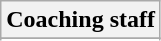<table class="wikitable">
<tr>
<th style="background:42B7E6; color:light blue;" scope="col" colspan="2">Coaching staff</th>
</tr>
<tr>
</tr>
<tr>
</tr>
<tr>
</tr>
<tr>
</tr>
<tr>
</tr>
</table>
